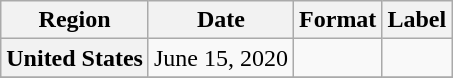<table class="wikitable plainrowheaders" style="text-align:center;">
<tr>
<th>Region</th>
<th>Date</th>
<th>Format</th>
<th>Label</th>
</tr>
<tr>
<th scope="row">United States</th>
<td>June 15, 2020</td>
<td></td>
<td></td>
</tr>
<tr>
</tr>
</table>
